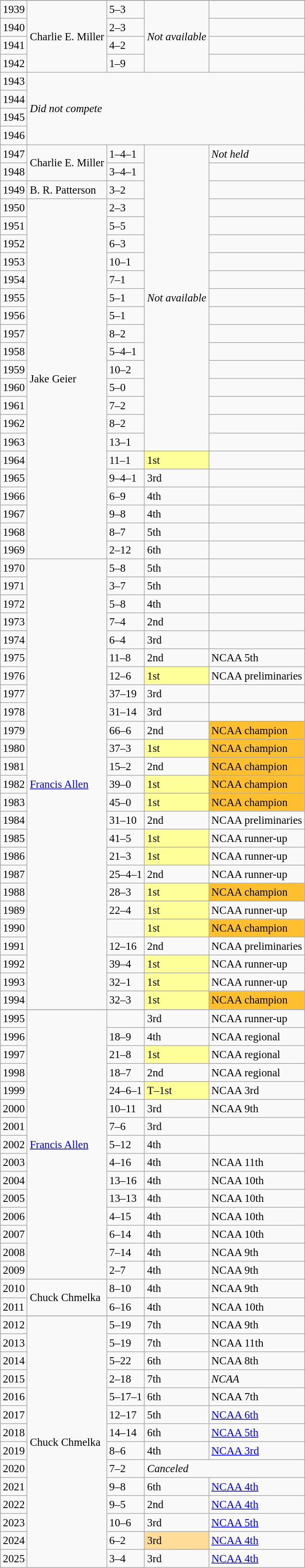<table class=wikitable style="font-size: 95%">
<tr>
</tr>
<tr>
</tr>
<tr>
<td>1939</td>
<td rowspan=4>Charlie E. Miller</td>
<td>5–3</td>
<td rowspan=4><em>Not available</em></td>
<td></td>
</tr>
<tr>
<td>1940</td>
<td>2–3</td>
<td></td>
</tr>
<tr>
<td>1941</td>
<td>4–2</td>
<td></td>
</tr>
<tr>
<td>1942</td>
<td>1–9</td>
<td></td>
</tr>
<tr>
<td>1943</td>
<td colspan=4, rowspan=4><em>Did not compete</em></td>
</tr>
<tr>
<td>1944</td>
</tr>
<tr>
<td>1945</td>
</tr>
<tr>
<td>1946</td>
</tr>
<tr>
<td>1947</td>
<td rowspan=2>Charlie E. Miller</td>
<td>1–4–1</td>
<td rowspan=17><em>Not available</em></td>
<td><em>Not held</em></td>
</tr>
<tr>
<td>1948</td>
<td>3–4–1</td>
<td></td>
</tr>
<tr>
<td>1949</td>
<td>B. R. Patterson</td>
<td>3–2</td>
<td></td>
</tr>
<tr>
<td>1950</td>
<td rowspan=20>Jake Geier</td>
<td>2–3</td>
<td></td>
</tr>
<tr>
<td>1951</td>
<td>5–5</td>
<td></td>
</tr>
<tr>
<td>1952</td>
<td>6–3</td>
<td></td>
</tr>
<tr>
<td>1953</td>
<td>10–1</td>
<td></td>
</tr>
<tr>
<td>1954</td>
<td>7–1</td>
<td></td>
</tr>
<tr>
<td>1955</td>
<td>5–1</td>
<td></td>
</tr>
<tr>
<td>1956</td>
<td>5–1</td>
<td></td>
</tr>
<tr>
<td>1957</td>
<td>8–2</td>
<td></td>
</tr>
<tr>
<td>1958</td>
<td>5–4–1</td>
<td></td>
</tr>
<tr>
<td>1959</td>
<td>10–2</td>
<td></td>
</tr>
<tr>
<td>1960</td>
<td>5–0</td>
<td></td>
</tr>
<tr>
<td>1961</td>
<td>7–2</td>
<td></td>
</tr>
<tr>
<td>1962</td>
<td>8–2</td>
<td></td>
</tr>
<tr>
<td>1963</td>
<td>13–1</td>
<td></td>
</tr>
<tr>
<td>1964</td>
<td>11–1</td>
<td bgcolor=ffff99>1st</td>
<td></td>
</tr>
<tr>
<td>1965</td>
<td>9–4–1</td>
<td>3rd</td>
<td></td>
</tr>
<tr>
<td>1966</td>
<td>6–9</td>
<td>4th</td>
<td></td>
</tr>
<tr>
<td>1967</td>
<td>9–8</td>
<td>4th</td>
<td></td>
</tr>
<tr>
<td>1968</td>
<td>8–7</td>
<td>5th</td>
<td></td>
</tr>
<tr>
<td>1969</td>
<td>2–12</td>
<td>6th</td>
<td></td>
</tr>
<tr>
<td>1970</td>
<td rowspan=25><a href='#'>Francis Allen</a></td>
<td>5–8</td>
<td>5th</td>
<td></td>
</tr>
<tr>
<td>1971</td>
<td>3–7</td>
<td>5th</td>
<td></td>
</tr>
<tr>
<td>1972</td>
<td>5–8</td>
<td>4th</td>
<td></td>
</tr>
<tr>
<td>1973</td>
<td>7–4</td>
<td>2nd</td>
<td></td>
</tr>
<tr>
<td>1974</td>
<td>6–4</td>
<td>3rd</td>
<td></td>
</tr>
<tr>
<td>1975</td>
<td>11–8</td>
<td>2nd</td>
<td>NCAA 5th</td>
</tr>
<tr>
<td>1976</td>
<td>12–6</td>
<td bgcolor=ffff99>1st</td>
<td>NCAA preliminaries</td>
</tr>
<tr>
<td>1977</td>
<td>37–19</td>
<td>3rd</td>
<td></td>
</tr>
<tr>
<td>1978</td>
<td>31–14</td>
<td>3rd</td>
<td></td>
</tr>
<tr>
<td>1979</td>
<td>66–6</td>
<td>2nd</td>
<td bgcolor=ffbf2f>NCAA champion</td>
</tr>
<tr>
<td>1980</td>
<td>37–3</td>
<td bgcolor=ffff99>1st</td>
<td bgcolor=ffbf2f>NCAA champion</td>
</tr>
<tr>
<td>1981</td>
<td>15–2</td>
<td>2nd</td>
<td bgcolor=ffbf2f>NCAA champion</td>
</tr>
<tr>
<td>1982</td>
<td>39–0</td>
<td bgcolor=ffff99>1st</td>
<td bgcolor=ffbf2f>NCAA champion</td>
</tr>
<tr>
<td>1983</td>
<td>45–0</td>
<td bgcolor=ffff99>1st</td>
<td bgcolor=ffbf2f>NCAA champion</td>
</tr>
<tr>
<td>1984</td>
<td>31–10</td>
<td>2nd</td>
<td>NCAA preliminaries</td>
</tr>
<tr>
<td>1985</td>
<td>41–5</td>
<td bgcolor=ffff99>1st</td>
<td>NCAA runner-up</td>
</tr>
<tr>
<td>1986</td>
<td>21–3</td>
<td bgcolor=ffff99>1st</td>
<td>NCAA runner-up</td>
</tr>
<tr>
<td>1987</td>
<td>25–4–1</td>
<td>2nd</td>
<td>NCAA runner-up</td>
</tr>
<tr>
<td>1988</td>
<td>28–3</td>
<td bgcolor=ffff99>1st</td>
<td bgcolor=ffbf2f>NCAA champion</td>
</tr>
<tr>
<td>1989</td>
<td>22–4</td>
<td bgcolor=ffff99>1st</td>
<td>NCAA runner-up</td>
</tr>
<tr>
<td>1990</td>
<td></td>
<td bgcolor=ffff99>1st</td>
<td bgcolor=ffbf2f>NCAA champion</td>
</tr>
<tr>
<td>1991</td>
<td>12–16</td>
<td>2nd</td>
<td>NCAA preliminaries</td>
</tr>
<tr>
<td>1992</td>
<td>39–4</td>
<td bgcolor=ffff99>1st</td>
<td>NCAA runner-up</td>
</tr>
<tr>
<td>1993</td>
<td>32–1</td>
<td bgcolor=ffff99>1st</td>
<td>NCAA runner-up</td>
</tr>
<tr>
<td>1994</td>
<td>32–3</td>
<td bgcolor=ffff99>1st</td>
<td bgcolor=ffbf2f>NCAA champion</td>
</tr>
<tr>
</tr>
<tr>
<td>1995</td>
<td rowspan=15><a href='#'>Francis Allen</a></td>
<td></td>
<td>3rd</td>
<td>NCAA runner-up</td>
</tr>
<tr>
<td>1996</td>
<td>18–9</td>
<td>4th</td>
<td>NCAA regional</td>
</tr>
<tr>
<td>1997</td>
<td>21–8</td>
<td bgcolor=ffff99>1st</td>
<td>NCAA regional</td>
</tr>
<tr>
<td>1998</td>
<td>18–7</td>
<td>2nd</td>
<td>NCAA regional</td>
</tr>
<tr>
<td>1999</td>
<td>24–6–1</td>
<td bgcolor=ffff99>T–1st</td>
<td>NCAA 3rd</td>
</tr>
<tr>
<td>2000</td>
<td>10–11</td>
<td>3rd</td>
<td>NCAA 9th</td>
</tr>
<tr>
<td>2001</td>
<td>7–6</td>
<td>3rd</td>
<td></td>
</tr>
<tr>
<td>2002</td>
<td>5–12</td>
<td>4th</td>
<td></td>
</tr>
<tr>
<td>2003</td>
<td>4–16</td>
<td>4th</td>
<td>NCAA 11th</td>
</tr>
<tr>
<td>2004</td>
<td>13–16</td>
<td>4th</td>
<td>NCAA 10th</td>
</tr>
<tr>
<td>2005</td>
<td>13–13</td>
<td>4th</td>
<td>NCAA 10th</td>
</tr>
<tr>
<td>2006</td>
<td>4–15</td>
<td>4th</td>
<td>NCAA 10th</td>
</tr>
<tr>
<td>2007</td>
<td>6–14</td>
<td>4th</td>
<td>NCAA 10th</td>
</tr>
<tr>
<td>2008</td>
<td>7–14</td>
<td>4th</td>
<td>NCAA 9th</td>
</tr>
<tr>
<td>2009</td>
<td>2–7</td>
<td>4th</td>
<td>NCAA 9th</td>
</tr>
<tr>
<td>2010</td>
<td rowspan=2>Chuck Chmelka</td>
<td>8–10</td>
<td>4th</td>
<td>NCAA 9th</td>
</tr>
<tr>
<td>2011</td>
<td>6–16</td>
<td>4th</td>
<td>NCAA 10th</td>
</tr>
<tr>
</tr>
<tr>
<td>2012</td>
<td rowspan=14>Chuck Chmelka</td>
<td>5–19</td>
<td>7th</td>
<td>NCAA 9th</td>
</tr>
<tr>
<td>2013</td>
<td>5–19</td>
<td>7th</td>
<td>NCAA 11th</td>
</tr>
<tr>
<td>2014</td>
<td>5–22</td>
<td>6th</td>
<td>NCAA 8th</td>
</tr>
<tr>
<td>2015</td>
<td>2–18</td>
<td>7th</td>
<td><em>NCAA</em></td>
</tr>
<tr>
<td>2016</td>
<td>5–17–1</td>
<td>6th</td>
<td>NCAA 7th</td>
</tr>
<tr>
<td>2017</td>
<td>12–17</td>
<td>5th</td>
<td><a href='#'>NCAA 6th</a></td>
</tr>
<tr>
<td>2018</td>
<td>14–14</td>
<td>6th</td>
<td><a href='#'>NCAA 5th</a></td>
</tr>
<tr>
<td>2019</td>
<td>8–6</td>
<td>4th</td>
<td><a href='#'>NCAA 3rd</a></td>
</tr>
<tr>
<td>2020</td>
<td>7–2</td>
<td colspan=2><em>Canceled</em></td>
</tr>
<tr>
<td>2021</td>
<td>9–8</td>
<td>6th</td>
<td><a href='#'>NCAA 4th</a></td>
</tr>
<tr>
<td>2022</td>
<td>9–5</td>
<td>2nd</td>
<td><a href='#'>NCAA 4th</a></td>
</tr>
<tr>
<td>2023</td>
<td>10–6</td>
<td>3rd</td>
<td><a href='#'>NCAA 5th</a></td>
</tr>
<tr>
<td>2024</td>
<td>6–2</td>
<td bgcolor=ffdd99>3rd</td>
<td><a href='#'>NCAA 4th</a></td>
</tr>
<tr>
<td>2025</td>
<td>3–4</td>
<td>3rd</td>
<td><a href='#'>NCAA 4th</a></td>
</tr>
</table>
